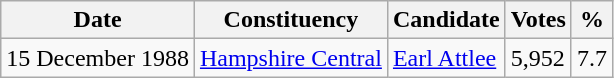<table class="wikitable">
<tr>
<th>Date</th>
<th>Constituency</th>
<th>Candidate</th>
<th>Votes</th>
<th>%</th>
</tr>
<tr>
<td>15 December 1988</td>
<td><a href='#'>Hampshire Central</a></td>
<td><a href='#'>Earl Attlee</a></td>
<td>5,952</td>
<td>7.7</td>
</tr>
</table>
